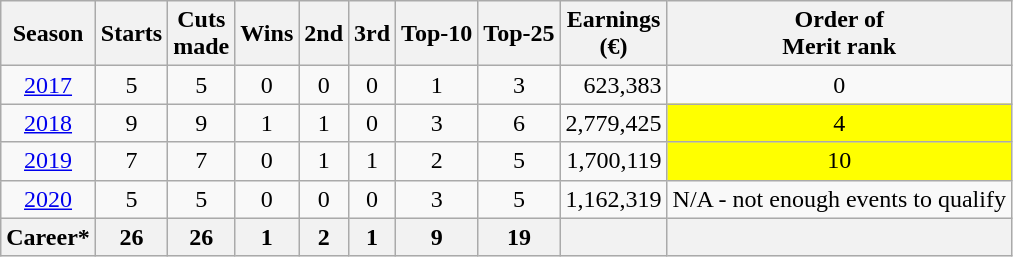<table class=wikitable style=text-align:center>
<tr>
<th>Season</th>
<th>Starts</th>
<th>Cuts<br>made</th>
<th>Wins</th>
<th>2nd</th>
<th>3rd</th>
<th>Top-10</th>
<th>Top-25</th>
<th>Earnings<br>(€)</th>
<th>Order of<br>Merit rank</th>
</tr>
<tr>
<td><a href='#'>2017</a></td>
<td>5</td>
<td>5</td>
<td>0</td>
<td>0</td>
<td>0</td>
<td>1</td>
<td>3</td>
<td align="right">623,383</td>
<td>0</td>
</tr>
<tr>
<td><a href='#'>2018</a></td>
<td>9</td>
<td>9</td>
<td>1</td>
<td>1</td>
<td>0</td>
<td>3</td>
<td>6</td>
<td align="right">2,779,425</td>
<td style="background:yellow;">4</td>
</tr>
<tr>
<td><a href='#'>2019</a></td>
<td>7</td>
<td>7</td>
<td>0</td>
<td>1</td>
<td>1</td>
<td>2</td>
<td>5</td>
<td align="right">1,700,119</td>
<td style="background:yellow;">10</td>
</tr>
<tr>
<td><a href='#'>2020</a></td>
<td>5</td>
<td>5</td>
<td>0</td>
<td>0</td>
<td>0</td>
<td>3</td>
<td>5</td>
<td align="right">1,162,319</td>
<td>N/A - not enough events to qualify</td>
</tr>
<tr>
<th>Career*</th>
<th>26</th>
<th>26</th>
<th>1</th>
<th>2</th>
<th>1</th>
<th>9</th>
<th>19</th>
<th align="right"></th>
<th></th>
</tr>
</table>
